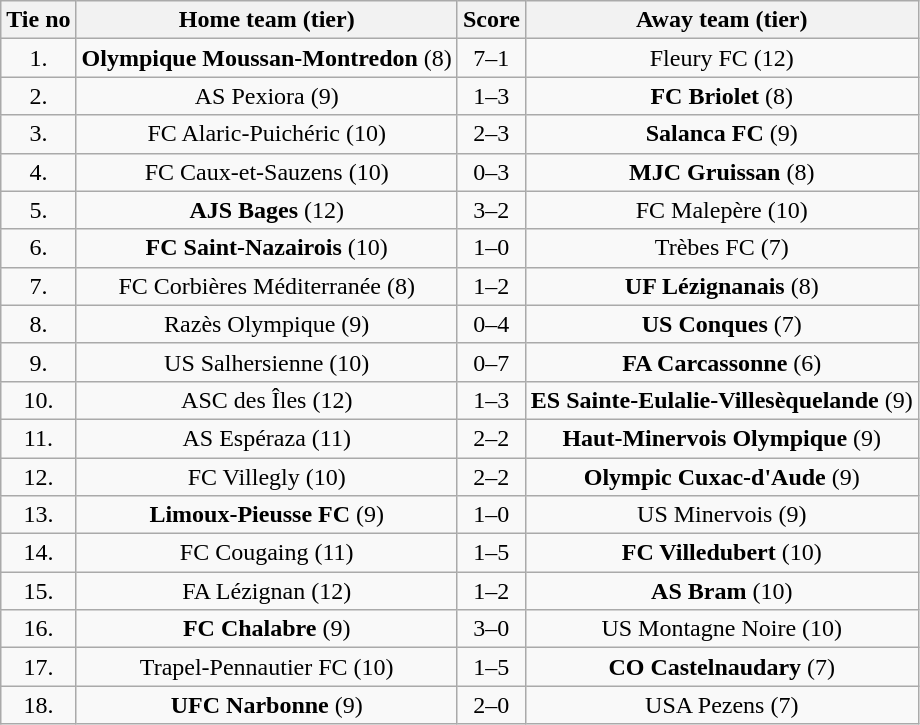<table class="wikitable" style="text-align: center">
<tr>
<th>Tie no</th>
<th>Home team (tier)</th>
<th>Score</th>
<th>Away team (tier)</th>
</tr>
<tr>
<td>1.</td>
<td><strong>Olympique Moussan-Montredon</strong> (8)</td>
<td>7–1</td>
<td>Fleury FC (12)</td>
</tr>
<tr>
<td>2.</td>
<td>AS Pexiora (9)</td>
<td>1–3</td>
<td><strong>FC Briolet</strong> (8)</td>
</tr>
<tr>
<td>3.</td>
<td>FC Alaric-Puichéric (10)</td>
<td>2–3</td>
<td><strong>Salanca FC</strong> (9)</td>
</tr>
<tr>
<td>4.</td>
<td>FC Caux-et-Sauzens (10)</td>
<td>0–3</td>
<td><strong>MJC Gruissan</strong> (8)</td>
</tr>
<tr>
<td>5.</td>
<td><strong>AJS Bages</strong> (12)</td>
<td>3–2</td>
<td>FC Malepère (10)</td>
</tr>
<tr>
<td>6.</td>
<td><strong>FC Saint-Nazairois</strong> (10)</td>
<td>1–0</td>
<td>Trèbes FC (7)</td>
</tr>
<tr>
<td>7.</td>
<td>FC Corbières Méditerranée (8)</td>
<td>1–2</td>
<td><strong>UF Lézignanais</strong> (8)</td>
</tr>
<tr>
<td>8.</td>
<td>Razès Olympique (9)</td>
<td>0–4</td>
<td><strong>US Conques</strong> (7)</td>
</tr>
<tr>
<td>9.</td>
<td>US Salhersienne (10)</td>
<td>0–7</td>
<td><strong>FA Carcassonne</strong> (6)</td>
</tr>
<tr>
<td>10.</td>
<td>ASC des Îles (12)</td>
<td>1–3</td>
<td><strong>ES Sainte-Eulalie-Villesèquelande</strong> (9)</td>
</tr>
<tr>
<td>11.</td>
<td>AS Espéraza (11)</td>
<td>2–2 </td>
<td><strong>Haut-Minervois Olympique</strong> (9)</td>
</tr>
<tr>
<td>12.</td>
<td>FC Villegly (10)</td>
<td>2–2 </td>
<td><strong>Olympic Cuxac-d'Aude</strong> (9)</td>
</tr>
<tr>
<td>13.</td>
<td><strong>Limoux-Pieusse FC</strong> (9)</td>
<td>1–0</td>
<td>US Minervois (9)</td>
</tr>
<tr>
<td>14.</td>
<td>FC Cougaing (11)</td>
<td>1–5</td>
<td><strong>FC Villedubert</strong> (10)</td>
</tr>
<tr>
<td>15.</td>
<td>FA Lézignan (12)</td>
<td>1–2</td>
<td><strong>AS Bram</strong> (10)</td>
</tr>
<tr>
<td>16.</td>
<td><strong>FC Chalabre</strong> (9)</td>
<td>3–0</td>
<td>US Montagne Noire (10)</td>
</tr>
<tr>
<td>17.</td>
<td>Trapel-Pennautier FC (10)</td>
<td>1–5</td>
<td><strong>CO Castelnaudary</strong> (7)</td>
</tr>
<tr>
<td>18.</td>
<td><strong>UFC Narbonne</strong> (9)</td>
<td>2–0</td>
<td>USA Pezens (7)</td>
</tr>
</table>
